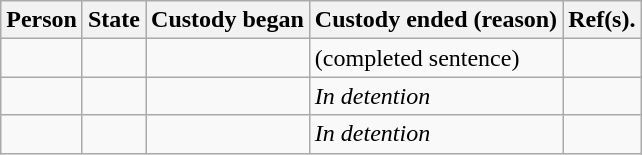<table class="wikitable sortable">
<tr>
<th>Person</th>
<th>State</th>
<th>Custody began</th>
<th>Custody ended (reason)</th>
<th class="unsortable">Ref(s).</th>
</tr>
<tr>
<td></td>
<td></td>
<td></td>
<td> (completed sentence)</td>
<td align="center"></td>
</tr>
<tr>
<td></td>
<td></td>
<td></td>
<td><em>In detention</em></td>
<td align="center"></td>
</tr>
<tr>
<td></td>
<td></td>
<td></td>
<td><em>In detention</em></td>
<td align="center"></td>
</tr>
</table>
